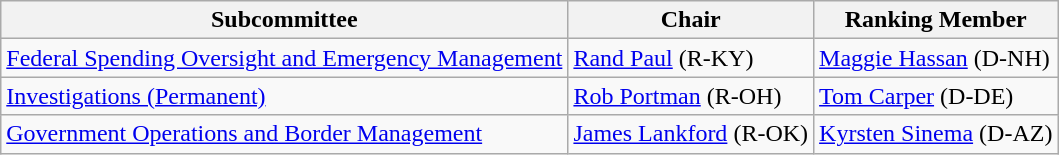<table class="wikitable">
<tr>
<th>Subcommittee</th>
<th>Chair</th>
<th>Ranking Member</th>
</tr>
<tr>
<td><a href='#'>Federal Spending Oversight and Emergency Management</a></td>
<td><a href='#'>Rand Paul</a> (R-KY)</td>
<td><a href='#'>Maggie Hassan</a> (D-NH)</td>
</tr>
<tr>
<td><a href='#'>Investigations (Permanent)</a></td>
<td><a href='#'>Rob Portman</a> (R-OH)</td>
<td><a href='#'>Tom Carper</a> (D-DE)</td>
</tr>
<tr>
<td><a href='#'>Government Operations and Border Management</a></td>
<td><a href='#'>James Lankford</a> (R-OK)</td>
<td><a href='#'>Kyrsten Sinema</a> (D-AZ)</td>
</tr>
</table>
